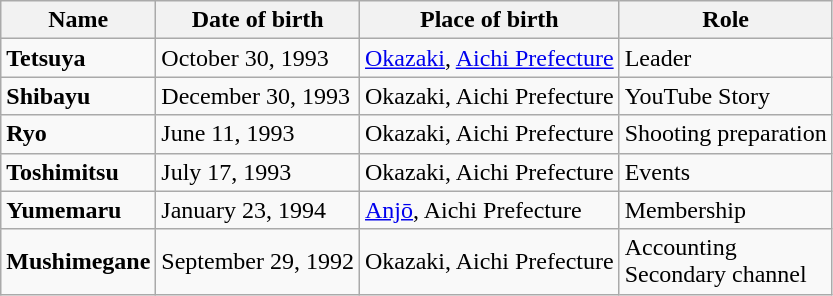<table class="wikitable">
<tr>
<th>Name</th>
<th>Date of birth</th>
<th>Place of birth</th>
<th>Role</th>
</tr>
<tr>
<td><strong>Tetsuya</strong></td>
<td>October 30, 1993</td>
<td><a href='#'>Okazaki</a>, <a href='#'>Aichi Prefecture</a></td>
<td>Leader</td>
</tr>
<tr>
<td><strong>Shibayu</strong></td>
<td>December 30, 1993</td>
<td>Okazaki, Aichi Prefecture</td>
<td>YouTube Story</td>
</tr>
<tr>
<td><strong>Ryo</strong></td>
<td>June 11, 1993</td>
<td>Okazaki, Aichi Prefecture</td>
<td>Shooting preparation</td>
</tr>
<tr>
<td><strong>Toshimitsu</strong></td>
<td>July 17, 1993</td>
<td>Okazaki, Aichi Prefecture</td>
<td>Events</td>
</tr>
<tr>
<td><strong>Yumemaru</strong></td>
<td>January 23, 1994</td>
<td><a href='#'>Anjō</a>, Aichi Prefecture</td>
<td>Membership</td>
</tr>
<tr>
<td><strong>Mushimegane</strong></td>
<td>September 29, 1992</td>
<td>Okazaki, Aichi Prefecture</td>
<td>Accounting<br>Secondary channel</td>
</tr>
</table>
